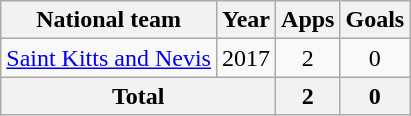<table class="wikitable" style="text-align: center;">
<tr>
<th>National team</th>
<th>Year</th>
<th>Apps</th>
<th>Goals</th>
</tr>
<tr>
<td rowspan="1"><a href='#'>Saint Kitts and Nevis</a></td>
<td>2017</td>
<td>2</td>
<td>0</td>
</tr>
<tr>
<th colspan=2>Total</th>
<th>2</th>
<th>0</th>
</tr>
</table>
